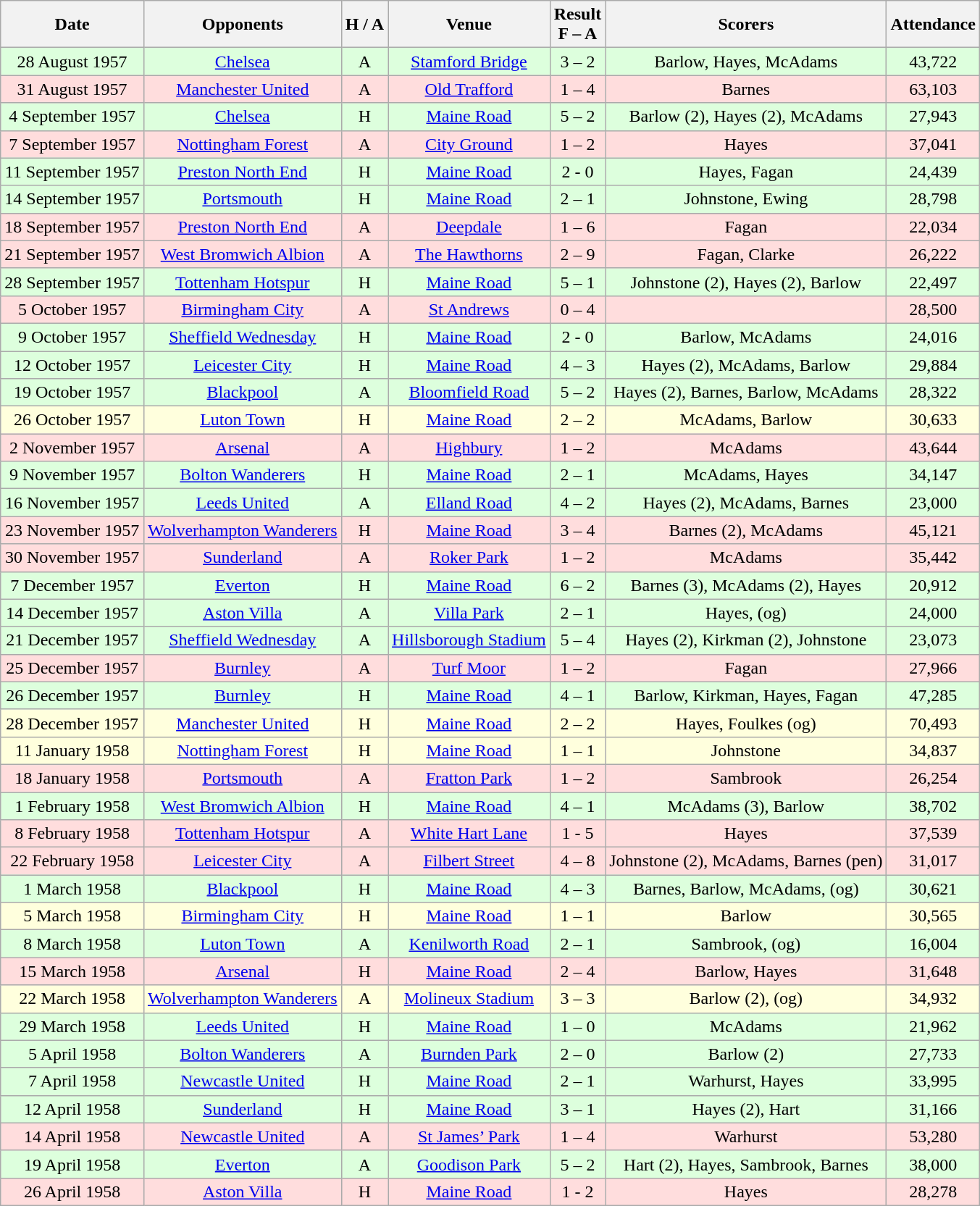<table class="wikitable" style="text-align:center">
<tr>
<th>Date</th>
<th>Opponents</th>
<th>H / A</th>
<th>Venue</th>
<th>Result<br>F – A</th>
<th>Scorers</th>
<th>Attendance</th>
</tr>
<tr bgcolor="#ddffdd">
<td>28 August 1957</td>
<td><a href='#'>Chelsea</a></td>
<td>A</td>
<td><a href='#'>Stamford Bridge</a></td>
<td>3 – 2</td>
<td>Barlow, Hayes, McAdams</td>
<td>43,722</td>
</tr>
<tr bgcolor="#ffdddd">
<td>31 August 1957</td>
<td><a href='#'>Manchester United</a></td>
<td>A</td>
<td><a href='#'>Old Trafford</a></td>
<td>1 – 4</td>
<td>Barnes</td>
<td>63,103</td>
</tr>
<tr bgcolor="#ddffdd">
<td>4 September 1957</td>
<td><a href='#'>Chelsea</a></td>
<td>H</td>
<td><a href='#'>Maine Road</a></td>
<td>5 – 2</td>
<td>Barlow (2), Hayes (2), McAdams</td>
<td>27,943</td>
</tr>
<tr bgcolor="#ffdddd">
<td>7 September 1957</td>
<td><a href='#'>Nottingham Forest</a></td>
<td>A</td>
<td><a href='#'>City Ground</a></td>
<td>1 – 2</td>
<td>Hayes</td>
<td>37,041</td>
</tr>
<tr bgcolor="#ddffdd">
<td>11 September 1957</td>
<td><a href='#'>Preston North End</a></td>
<td>H</td>
<td><a href='#'>Maine Road</a></td>
<td>2 - 0</td>
<td>Hayes, Fagan</td>
<td>24,439</td>
</tr>
<tr bgcolor="#ddffdd">
<td>14 September 1957</td>
<td><a href='#'>Portsmouth</a></td>
<td>H</td>
<td><a href='#'>Maine Road</a></td>
<td>2 – 1</td>
<td>Johnstone, Ewing</td>
<td>28,798</td>
</tr>
<tr bgcolor="#ffdddd">
<td>18 September 1957</td>
<td><a href='#'>Preston North End</a></td>
<td>A</td>
<td><a href='#'>Deepdale</a></td>
<td>1 – 6</td>
<td>Fagan</td>
<td>22,034</td>
</tr>
<tr bgcolor="#ffdddd">
<td>21 September 1957</td>
<td><a href='#'>West Bromwich Albion</a></td>
<td>A</td>
<td><a href='#'>The Hawthorns</a></td>
<td>2 – 9</td>
<td>Fagan, Clarke</td>
<td>26,222</td>
</tr>
<tr bgcolor="#ddffdd">
<td>28 September 1957</td>
<td><a href='#'>Tottenham Hotspur</a></td>
<td>H</td>
<td><a href='#'>Maine Road</a></td>
<td>5 – 1</td>
<td>Johnstone (2), Hayes (2), Barlow</td>
<td>22,497</td>
</tr>
<tr bgcolor="#ffdddd">
<td>5 October 1957</td>
<td><a href='#'>Birmingham City</a></td>
<td>A</td>
<td><a href='#'>St Andrews</a></td>
<td>0 – 4</td>
<td></td>
<td>28,500</td>
</tr>
<tr bgcolor="#ddffdd">
<td>9 October 1957</td>
<td><a href='#'>Sheffield Wednesday</a></td>
<td>H</td>
<td><a href='#'>Maine Road</a></td>
<td>2 - 0</td>
<td>Barlow, McAdams</td>
<td>24,016</td>
</tr>
<tr bgcolor="#ddffdd">
<td>12 October 1957</td>
<td><a href='#'>Leicester City</a></td>
<td>H</td>
<td><a href='#'>Maine Road</a></td>
<td>4 – 3</td>
<td>Hayes (2), McAdams, Barlow</td>
<td>29,884</td>
</tr>
<tr bgcolor="#ddffdd">
<td>19 October 1957</td>
<td><a href='#'>Blackpool</a></td>
<td>A</td>
<td><a href='#'>Bloomfield Road</a></td>
<td>5 – 2</td>
<td>Hayes (2), Barnes, Barlow, McAdams</td>
<td>28,322</td>
</tr>
<tr bgcolor="#ffffdd">
<td>26 October 1957</td>
<td><a href='#'>Luton Town</a></td>
<td>H</td>
<td><a href='#'>Maine Road</a></td>
<td>2 – 2</td>
<td>McAdams, Barlow</td>
<td>30,633</td>
</tr>
<tr bgcolor="#ffdddd">
<td>2 November 1957</td>
<td><a href='#'>Arsenal</a></td>
<td>A</td>
<td><a href='#'>Highbury</a></td>
<td>1 – 2</td>
<td>McAdams</td>
<td>43,644</td>
</tr>
<tr bgcolor="#ddffdd">
<td>9 November 1957</td>
<td><a href='#'>Bolton Wanderers</a></td>
<td>H</td>
<td><a href='#'>Maine Road</a></td>
<td>2 – 1</td>
<td>McAdams, Hayes</td>
<td>34,147</td>
</tr>
<tr bgcolor="#ddffdd">
<td>16 November 1957</td>
<td><a href='#'>Leeds United</a></td>
<td>A</td>
<td><a href='#'>Elland Road</a></td>
<td>4 – 2</td>
<td>Hayes (2), McAdams, Barnes</td>
<td>23,000</td>
</tr>
<tr bgcolor="#ffdddd">
<td>23 November 1957</td>
<td><a href='#'>Wolverhampton Wanderers</a></td>
<td>H</td>
<td><a href='#'>Maine Road</a></td>
<td>3 – 4</td>
<td>Barnes (2), McAdams</td>
<td>45,121</td>
</tr>
<tr bgcolor="#ffdddd">
<td>30 November 1957</td>
<td><a href='#'>Sunderland</a></td>
<td>A</td>
<td><a href='#'>Roker Park</a></td>
<td>1 – 2</td>
<td>McAdams</td>
<td>35,442</td>
</tr>
<tr bgcolor="#ddffdd">
<td>7 December 1957</td>
<td><a href='#'>Everton</a></td>
<td>H</td>
<td><a href='#'>Maine Road</a></td>
<td>6 – 2</td>
<td>Barnes (3), McAdams (2), Hayes</td>
<td>20,912</td>
</tr>
<tr bgcolor="#ddffdd">
<td>14 December 1957</td>
<td><a href='#'>Aston Villa</a></td>
<td>A</td>
<td><a href='#'>Villa Park</a></td>
<td>2 – 1</td>
<td>Hayes, (og)</td>
<td>24,000</td>
</tr>
<tr bgcolor="#ddffdd">
<td>21 December 1957</td>
<td><a href='#'>Sheffield Wednesday</a></td>
<td>A</td>
<td><a href='#'>Hillsborough Stadium</a></td>
<td>5 – 4</td>
<td>Hayes (2), Kirkman (2), Johnstone</td>
<td>23,073</td>
</tr>
<tr bgcolor="#ffdddd">
<td>25 December 1957</td>
<td><a href='#'>Burnley</a></td>
<td>A</td>
<td><a href='#'>Turf Moor</a></td>
<td>1 – 2</td>
<td>Fagan</td>
<td>27,966</td>
</tr>
<tr bgcolor="#ddffdd">
<td>26 December 1957</td>
<td><a href='#'>Burnley</a></td>
<td>H</td>
<td><a href='#'>Maine Road</a></td>
<td>4 – 1</td>
<td>Barlow, Kirkman, Hayes, Fagan</td>
<td>47,285</td>
</tr>
<tr bgcolor="#ffffdd">
<td>28 December 1957</td>
<td><a href='#'>Manchester United</a></td>
<td>H</td>
<td><a href='#'>Maine Road</a></td>
<td>2 – 2</td>
<td>Hayes, Foulkes (og)</td>
<td>70,493</td>
</tr>
<tr bgcolor="#ffffdd">
<td>11 January 1958</td>
<td><a href='#'>Nottingham Forest</a></td>
<td>H</td>
<td><a href='#'>Maine Road</a></td>
<td>1 – 1</td>
<td>Johnstone</td>
<td>34,837</td>
</tr>
<tr bgcolor="#ffdddd">
<td>18 January 1958</td>
<td><a href='#'>Portsmouth</a></td>
<td>A</td>
<td><a href='#'>Fratton Park</a></td>
<td>1 – 2</td>
<td>Sambrook</td>
<td>26,254</td>
</tr>
<tr bgcolor="#ddffdd">
<td>1 February 1958</td>
<td><a href='#'>West Bromwich Albion</a></td>
<td>H</td>
<td><a href='#'>Maine Road</a></td>
<td>4 – 1</td>
<td>McAdams (3), Barlow</td>
<td>38,702</td>
</tr>
<tr bgcolor="#ffdddd">
<td>8 February 1958</td>
<td><a href='#'>Tottenham Hotspur</a></td>
<td>A</td>
<td><a href='#'>White Hart Lane</a></td>
<td>1 - 5</td>
<td>Hayes</td>
<td>37,539</td>
</tr>
<tr bgcolor="#ffdddd">
<td>22 February 1958</td>
<td><a href='#'>Leicester City</a></td>
<td>A</td>
<td><a href='#'>Filbert Street</a></td>
<td>4 – 8</td>
<td>Johnstone (2), McAdams, Barnes (pen)</td>
<td>31,017</td>
</tr>
<tr bgcolor="#ddffdd">
<td>1 March 1958</td>
<td><a href='#'>Blackpool</a></td>
<td>H</td>
<td><a href='#'>Maine Road</a></td>
<td>4 – 3</td>
<td>Barnes, Barlow, McAdams, (og)</td>
<td>30,621</td>
</tr>
<tr bgcolor="#ffffdd">
<td>5 March 1958</td>
<td><a href='#'>Birmingham City</a></td>
<td>H</td>
<td><a href='#'>Maine Road</a></td>
<td>1 – 1</td>
<td>Barlow</td>
<td>30,565</td>
</tr>
<tr bgcolor="#ddffdd">
<td>8 March 1958</td>
<td><a href='#'>Luton Town</a></td>
<td>A</td>
<td><a href='#'>Kenilworth Road</a></td>
<td>2 – 1</td>
<td>Sambrook, (og)</td>
<td>16,004</td>
</tr>
<tr bgcolor="#ffdddd">
<td>15 March 1958</td>
<td><a href='#'>Arsenal</a></td>
<td>H</td>
<td><a href='#'>Maine Road</a></td>
<td>2 – 4</td>
<td>Barlow, Hayes</td>
<td>31,648</td>
</tr>
<tr bgcolor="#ffffdd">
<td>22 March 1958</td>
<td><a href='#'>Wolverhampton Wanderers</a></td>
<td>A</td>
<td><a href='#'>Molineux Stadium</a></td>
<td>3 – 3</td>
<td>Barlow (2), (og)</td>
<td>34,932</td>
</tr>
<tr bgcolor="#ddffdd">
<td>29 March 1958</td>
<td><a href='#'>Leeds United</a></td>
<td>H</td>
<td><a href='#'>Maine Road</a></td>
<td>1 – 0</td>
<td>McAdams</td>
<td>21,962</td>
</tr>
<tr bgcolor="#ddffdd">
<td>5 April 1958</td>
<td><a href='#'>Bolton Wanderers</a></td>
<td>A</td>
<td><a href='#'>Burnden Park</a></td>
<td>2 – 0</td>
<td>Barlow (2)</td>
<td>27,733</td>
</tr>
<tr bgcolor="#ddffdd">
<td>7 April 1958</td>
<td><a href='#'>Newcastle United</a></td>
<td>H</td>
<td><a href='#'>Maine Road</a></td>
<td>2 – 1</td>
<td>Warhurst, Hayes</td>
<td>33,995</td>
</tr>
<tr bgcolor="#ddffdd">
<td>12 April 1958</td>
<td><a href='#'>Sunderland</a></td>
<td>H</td>
<td><a href='#'>Maine Road</a></td>
<td>3 – 1</td>
<td>Hayes (2), Hart</td>
<td>31,166</td>
</tr>
<tr bgcolor="#ffdddd">
<td>14 April 1958</td>
<td><a href='#'>Newcastle United</a></td>
<td>A</td>
<td><a href='#'>St James’ Park</a></td>
<td>1 – 4</td>
<td>Warhurst</td>
<td>53,280</td>
</tr>
<tr bgcolor="#ddffdd">
<td>19 April 1958</td>
<td><a href='#'>Everton</a></td>
<td>A</td>
<td><a href='#'>Goodison Park</a></td>
<td>5 – 2</td>
<td>Hart (2), Hayes, Sambrook, Barnes</td>
<td>38,000</td>
</tr>
<tr bgcolor="#ffdddd">
<td>26 April 1958</td>
<td><a href='#'>Aston Villa</a></td>
<td>H</td>
<td><a href='#'>Maine Road</a></td>
<td>1 - 2</td>
<td>Hayes</td>
<td>28,278</td>
</tr>
</table>
